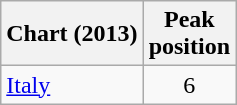<table class="wikitable">
<tr>
<th>Chart (2013)</th>
<th>Peak<br>position</th>
</tr>
<tr>
<td><a href='#'>Italy</a></td>
<td align="center">6</td>
</tr>
</table>
